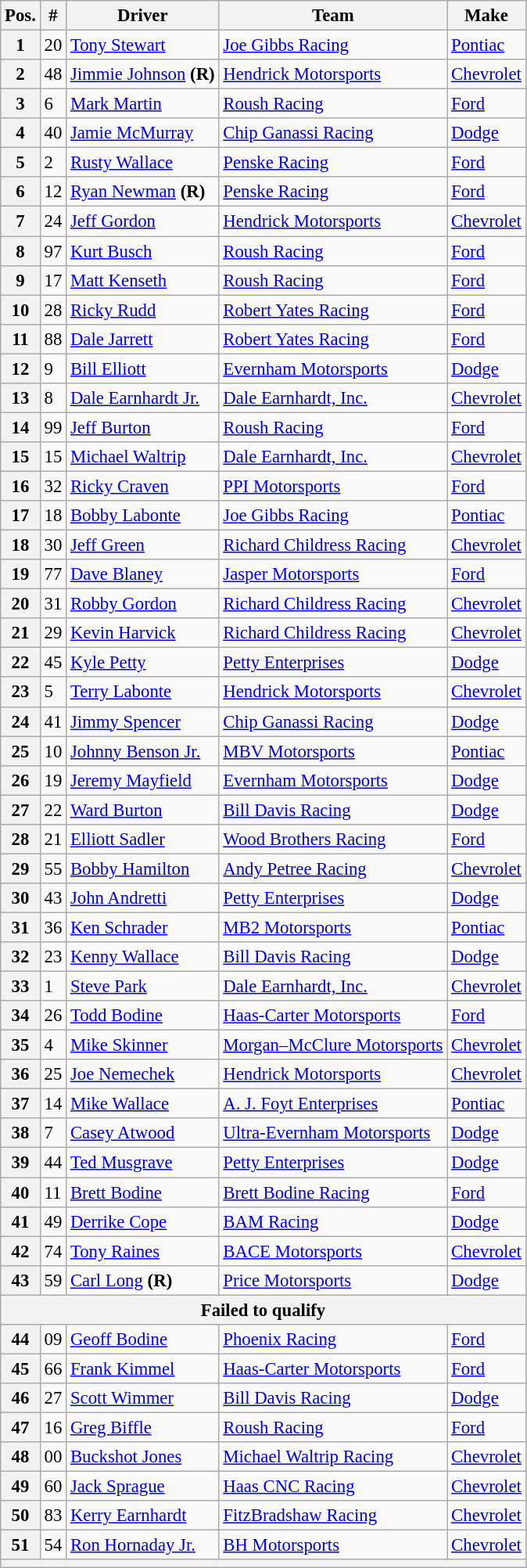<table class="wikitable" style="font-size:95%">
<tr>
<th>Pos.</th>
<th>#</th>
<th>Driver</th>
<th>Team</th>
<th>Make</th>
</tr>
<tr>
<th>1</th>
<td>20</td>
<td><a href='#'>Tony Stewart</a></td>
<td><a href='#'>Joe Gibbs Racing</a></td>
<td><a href='#'>Pontiac</a></td>
</tr>
<tr>
<th>2</th>
<td>48</td>
<td><a href='#'>Jimmie Johnson</a> <strong>(R)</strong></td>
<td><a href='#'>Hendrick Motorsports</a></td>
<td><a href='#'>Chevrolet</a></td>
</tr>
<tr>
<th>3</th>
<td>6</td>
<td><a href='#'>Mark Martin</a></td>
<td><a href='#'>Roush Racing</a></td>
<td><a href='#'>Ford</a></td>
</tr>
<tr>
<th>4</th>
<td>40</td>
<td><a href='#'>Jamie McMurray</a></td>
<td><a href='#'>Chip Ganassi Racing</a></td>
<td><a href='#'>Dodge</a></td>
</tr>
<tr>
<th>5</th>
<td>2</td>
<td><a href='#'>Rusty Wallace</a></td>
<td><a href='#'>Penske Racing</a></td>
<td><a href='#'>Ford</a></td>
</tr>
<tr>
<th>6</th>
<td>12</td>
<td><a href='#'>Ryan Newman</a> <strong>(R)</strong></td>
<td><a href='#'>Penske Racing</a></td>
<td><a href='#'>Ford</a></td>
</tr>
<tr>
<th>7</th>
<td>24</td>
<td><a href='#'>Jeff Gordon</a></td>
<td><a href='#'>Hendrick Motorsports</a></td>
<td><a href='#'>Chevrolet</a></td>
</tr>
<tr>
<th>8</th>
<td>97</td>
<td><a href='#'>Kurt Busch</a></td>
<td><a href='#'>Roush Racing</a></td>
<td><a href='#'>Ford</a></td>
</tr>
<tr>
<th>9</th>
<td>17</td>
<td><a href='#'>Matt Kenseth</a></td>
<td><a href='#'>Roush Racing</a></td>
<td><a href='#'>Ford</a></td>
</tr>
<tr>
<th>10</th>
<td>28</td>
<td><a href='#'>Ricky Rudd</a></td>
<td><a href='#'>Robert Yates Racing</a></td>
<td><a href='#'>Ford</a></td>
</tr>
<tr>
<th>11</th>
<td>88</td>
<td><a href='#'>Dale Jarrett</a></td>
<td><a href='#'>Robert Yates Racing</a></td>
<td><a href='#'>Ford</a></td>
</tr>
<tr>
<th>12</th>
<td>9</td>
<td><a href='#'>Bill Elliott</a></td>
<td><a href='#'>Evernham Motorsports</a></td>
<td><a href='#'>Dodge</a></td>
</tr>
<tr>
<th>13</th>
<td>8</td>
<td><a href='#'>Dale Earnhardt Jr.</a></td>
<td><a href='#'>Dale Earnhardt, Inc.</a></td>
<td><a href='#'>Chevrolet</a></td>
</tr>
<tr>
<th>14</th>
<td>99</td>
<td><a href='#'>Jeff Burton</a></td>
<td><a href='#'>Roush Racing</a></td>
<td><a href='#'>Ford</a></td>
</tr>
<tr>
<th>15</th>
<td>15</td>
<td><a href='#'>Michael Waltrip</a></td>
<td><a href='#'>Dale Earnhardt, Inc.</a></td>
<td><a href='#'>Chevrolet</a></td>
</tr>
<tr>
<th>16</th>
<td>32</td>
<td><a href='#'>Ricky Craven</a></td>
<td><a href='#'>PPI Motorsports</a></td>
<td><a href='#'>Ford</a></td>
</tr>
<tr>
<th>17</th>
<td>18</td>
<td><a href='#'>Bobby Labonte</a></td>
<td><a href='#'>Joe Gibbs Racing</a></td>
<td><a href='#'>Pontiac</a></td>
</tr>
<tr>
<th>18</th>
<td>30</td>
<td><a href='#'>Jeff Green</a></td>
<td><a href='#'>Richard Childress Racing</a></td>
<td><a href='#'>Chevrolet</a></td>
</tr>
<tr>
<th>19</th>
<td>77</td>
<td><a href='#'>Dave Blaney</a></td>
<td><a href='#'>Jasper Motorsports</a></td>
<td><a href='#'>Ford</a></td>
</tr>
<tr>
<th>20</th>
<td>31</td>
<td><a href='#'>Robby Gordon</a></td>
<td><a href='#'>Richard Childress Racing</a></td>
<td><a href='#'>Chevrolet</a></td>
</tr>
<tr>
<th>21</th>
<td>29</td>
<td><a href='#'>Kevin Harvick</a></td>
<td><a href='#'>Richard Childress Racing</a></td>
<td><a href='#'>Chevrolet</a></td>
</tr>
<tr>
<th>22</th>
<td>45</td>
<td><a href='#'>Kyle Petty</a></td>
<td><a href='#'>Petty Enterprises</a></td>
<td><a href='#'>Dodge</a></td>
</tr>
<tr>
<th>23</th>
<td>5</td>
<td><a href='#'>Terry Labonte</a></td>
<td><a href='#'>Hendrick Motorsports</a></td>
<td><a href='#'>Chevrolet</a></td>
</tr>
<tr>
<th>24</th>
<td>41</td>
<td><a href='#'>Jimmy Spencer</a></td>
<td><a href='#'>Chip Ganassi Racing</a></td>
<td><a href='#'>Dodge</a></td>
</tr>
<tr>
<th>25</th>
<td>10</td>
<td><a href='#'>Johnny Benson Jr.</a></td>
<td><a href='#'>MBV Motorsports</a></td>
<td><a href='#'>Pontiac</a></td>
</tr>
<tr>
<th>26</th>
<td>19</td>
<td><a href='#'>Jeremy Mayfield</a></td>
<td><a href='#'>Evernham Motorsports</a></td>
<td><a href='#'>Dodge</a></td>
</tr>
<tr>
<th>27</th>
<td>22</td>
<td><a href='#'>Ward Burton</a></td>
<td><a href='#'>Bill Davis Racing</a></td>
<td><a href='#'>Dodge</a></td>
</tr>
<tr>
<th>28</th>
<td>21</td>
<td><a href='#'>Elliott Sadler</a></td>
<td><a href='#'>Wood Brothers Racing</a></td>
<td><a href='#'>Ford</a></td>
</tr>
<tr>
<th>29</th>
<td>55</td>
<td><a href='#'>Bobby Hamilton</a></td>
<td><a href='#'>Andy Petree Racing</a></td>
<td><a href='#'>Chevrolet</a></td>
</tr>
<tr>
<th>30</th>
<td>43</td>
<td><a href='#'>John Andretti</a></td>
<td><a href='#'>Petty Enterprises</a></td>
<td><a href='#'>Dodge</a></td>
</tr>
<tr>
<th>31</th>
<td>36</td>
<td><a href='#'>Ken Schrader</a></td>
<td><a href='#'>MB2 Motorsports</a></td>
<td><a href='#'>Pontiac</a></td>
</tr>
<tr>
<th>32</th>
<td>23</td>
<td><a href='#'>Kenny Wallace</a></td>
<td><a href='#'>Bill Davis Racing</a></td>
<td><a href='#'>Dodge</a></td>
</tr>
<tr>
<th>33</th>
<td>1</td>
<td><a href='#'>Steve Park</a></td>
<td><a href='#'>Dale Earnhardt, Inc.</a></td>
<td><a href='#'>Chevrolet</a></td>
</tr>
<tr>
<th>34</th>
<td>26</td>
<td><a href='#'>Todd Bodine</a></td>
<td><a href='#'>Haas-Carter Motorsports</a></td>
<td><a href='#'>Ford</a></td>
</tr>
<tr>
<th>35</th>
<td>4</td>
<td><a href='#'>Mike Skinner</a></td>
<td><a href='#'>Morgan–McClure Motorsports</a></td>
<td><a href='#'>Chevrolet</a></td>
</tr>
<tr>
<th>36</th>
<td>25</td>
<td><a href='#'>Joe Nemechek</a></td>
<td><a href='#'>Hendrick Motorsports</a></td>
<td><a href='#'>Chevrolet</a></td>
</tr>
<tr>
<th>37</th>
<td>14</td>
<td><a href='#'>Mike Wallace</a></td>
<td><a href='#'>A. J. Foyt Enterprises</a></td>
<td><a href='#'>Pontiac</a></td>
</tr>
<tr>
<th>38</th>
<td>7</td>
<td><a href='#'>Casey Atwood</a></td>
<td><a href='#'>Ultra-Evernham Motorsports</a></td>
<td><a href='#'>Dodge</a></td>
</tr>
<tr>
<th>39</th>
<td>44</td>
<td><a href='#'>Ted Musgrave</a></td>
<td><a href='#'>Petty Enterprises</a></td>
<td><a href='#'>Dodge</a></td>
</tr>
<tr>
<th>40</th>
<td>11</td>
<td><a href='#'>Brett Bodine</a></td>
<td><a href='#'>Brett Bodine Racing</a></td>
<td><a href='#'>Ford</a></td>
</tr>
<tr>
<th>41</th>
<td>49</td>
<td><a href='#'>Derrike Cope</a></td>
<td><a href='#'>BAM Racing</a></td>
<td><a href='#'>Dodge</a></td>
</tr>
<tr>
<th>42</th>
<td>74</td>
<td><a href='#'>Tony Raines</a></td>
<td><a href='#'>BACE Motorsports</a></td>
<td><a href='#'>Chevrolet</a></td>
</tr>
<tr>
<th>43</th>
<td>59</td>
<td><a href='#'>Carl Long</a> <strong>(R)</strong></td>
<td><a href='#'>Price Motorsports</a></td>
<td><a href='#'>Dodge</a></td>
</tr>
<tr>
<th colspan="5">Failed to qualify</th>
</tr>
<tr>
<th>44</th>
<td>09</td>
<td><a href='#'>Geoff Bodine</a></td>
<td><a href='#'>Phoenix Racing</a></td>
<td><a href='#'>Ford</a></td>
</tr>
<tr>
<th>45</th>
<td>66</td>
<td><a href='#'>Frank Kimmel</a></td>
<td><a href='#'>Haas-Carter Motorsports</a></td>
<td><a href='#'>Ford</a></td>
</tr>
<tr>
<th>46</th>
<td>27</td>
<td><a href='#'>Scott Wimmer</a></td>
<td><a href='#'>Bill Davis Racing</a></td>
<td><a href='#'>Dodge</a></td>
</tr>
<tr>
<th>47</th>
<td>16</td>
<td><a href='#'>Greg Biffle</a></td>
<td><a href='#'>Roush Racing</a></td>
<td><a href='#'>Ford</a></td>
</tr>
<tr>
<th>48</th>
<td>00</td>
<td><a href='#'>Buckshot Jones</a></td>
<td><a href='#'>Michael Waltrip Racing</a></td>
<td><a href='#'>Chevrolet</a></td>
</tr>
<tr>
<th>49</th>
<td>60</td>
<td><a href='#'>Jack Sprague</a></td>
<td><a href='#'>Haas CNC Racing</a></td>
<td><a href='#'>Chevrolet</a></td>
</tr>
<tr>
<th>50</th>
<td>83</td>
<td><a href='#'>Kerry Earnhardt</a></td>
<td><a href='#'>FitzBradshaw Racing</a></td>
<td><a href='#'>Chevrolet</a></td>
</tr>
<tr>
<th>51</th>
<td>54</td>
<td><a href='#'>Ron Hornaday Jr.</a></td>
<td><a href='#'>BH Motorsports</a></td>
<td><a href='#'>Chevrolet</a></td>
</tr>
<tr>
<th colspan="5"></th>
</tr>
</table>
